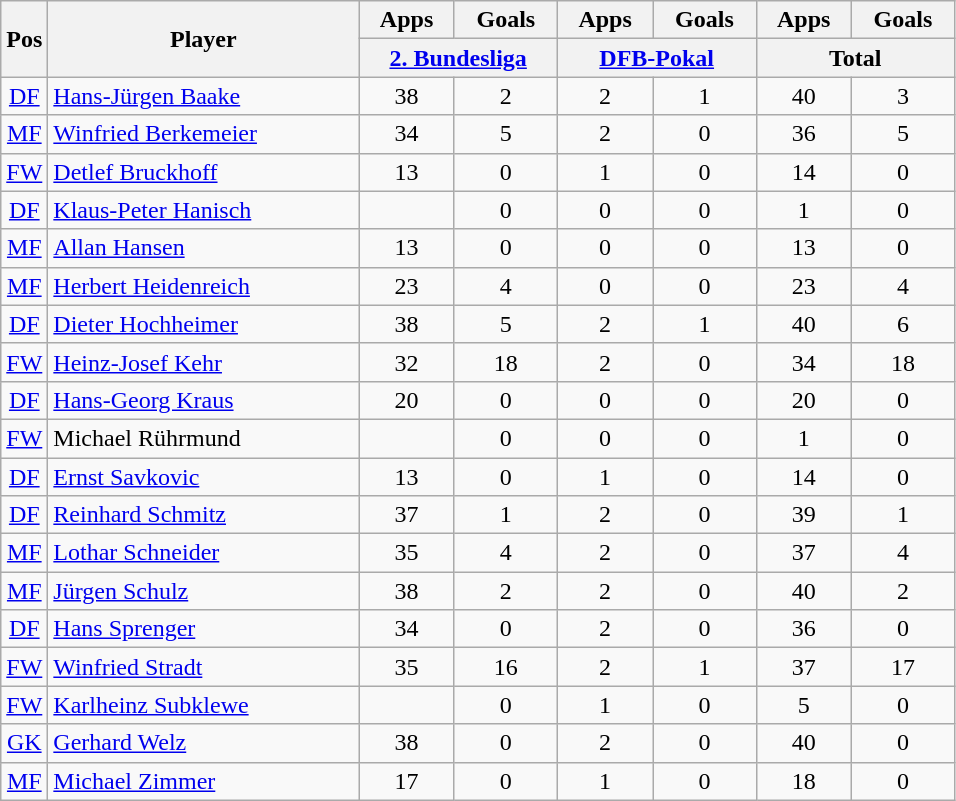<table class="wikitable sortable" style="text-align:center">
<tr>
<th rowspan="2" class="unsortable">Pos</th>
<th rowspan="2" class="unsortable" width="200">Player</th>
<th>Apps</th>
<th>Goals</th>
<th>Apps</th>
<th>Goals</th>
<th>Apps</th>
<th>Goals</th>
</tr>
<tr class="unsortable">
<th colspan="2" width="125"><a href='#'>2. Bundesliga</a></th>
<th colspan="2" width="125"><a href='#'>DFB-Pokal</a></th>
<th colspan="2" width="125">Total</th>
</tr>
<tr>
<td><a href='#'>DF</a></td>
<td align="left"> <a href='#'>Hans-Jürgen Baake</a></td>
<td>38</td>
<td>2</td>
<td>2</td>
<td>1</td>
<td>40</td>
<td>3</td>
</tr>
<tr>
<td><a href='#'>MF</a></td>
<td align="left"> <a href='#'>Winfried Berkemeier</a></td>
<td>34</td>
<td>5</td>
<td>2</td>
<td>0</td>
<td>36</td>
<td>5</td>
</tr>
<tr>
<td><a href='#'>FW</a></td>
<td align="left"> <a href='#'>Detlef Bruckhoff</a></td>
<td>13</td>
<td>0</td>
<td>1</td>
<td>0</td>
<td>14</td>
<td>0</td>
</tr>
<tr>
<td><a href='#'>DF</a></td>
<td align="left"> <a href='#'>Klaus-Peter Hanisch</a></td>
<td></td>
<td>0</td>
<td>0</td>
<td>0</td>
<td>1</td>
<td>0</td>
</tr>
<tr>
<td><a href='#'>MF</a></td>
<td align="left"> <a href='#'>Allan Hansen</a></td>
<td>13</td>
<td>0</td>
<td>0</td>
<td>0</td>
<td>13</td>
<td>0</td>
</tr>
<tr>
<td><a href='#'>MF</a></td>
<td align="left"> <a href='#'>Herbert Heidenreich</a></td>
<td>23</td>
<td>4</td>
<td>0</td>
<td>0</td>
<td>23</td>
<td>4</td>
</tr>
<tr>
<td><a href='#'>DF</a></td>
<td align="left"> <a href='#'>Dieter Hochheimer</a></td>
<td>38</td>
<td>5</td>
<td>2</td>
<td>1</td>
<td>40</td>
<td>6</td>
</tr>
<tr>
<td><a href='#'>FW</a></td>
<td align="left"> <a href='#'>Heinz-Josef Kehr</a></td>
<td>32</td>
<td>18</td>
<td>2</td>
<td>0</td>
<td>34</td>
<td>18</td>
</tr>
<tr>
<td><a href='#'>DF</a></td>
<td align="left"> <a href='#'>Hans-Georg Kraus</a></td>
<td>20</td>
<td>0</td>
<td>0</td>
<td>0</td>
<td>20</td>
<td>0</td>
</tr>
<tr>
<td><a href='#'>FW</a></td>
<td align="left"> Michael Rührmund</td>
<td></td>
<td>0</td>
<td>0</td>
<td>0</td>
<td>1</td>
<td>0</td>
</tr>
<tr>
<td><a href='#'>DF</a></td>
<td align="left"> <a href='#'>Ernst Savkovic</a></td>
<td>13</td>
<td>0</td>
<td>1</td>
<td>0</td>
<td>14</td>
<td>0</td>
</tr>
<tr>
<td><a href='#'>DF</a></td>
<td align="left"> <a href='#'>Reinhard Schmitz</a></td>
<td>37</td>
<td>1</td>
<td>2</td>
<td>0</td>
<td>39</td>
<td>1</td>
</tr>
<tr>
<td><a href='#'>MF</a></td>
<td align="left"> <a href='#'>Lothar Schneider</a></td>
<td>35</td>
<td>4</td>
<td>2</td>
<td>0</td>
<td>37</td>
<td>4</td>
</tr>
<tr>
<td><a href='#'>MF</a></td>
<td align="left"> <a href='#'>Jürgen Schulz</a></td>
<td>38</td>
<td>2</td>
<td>2</td>
<td>0</td>
<td>40</td>
<td>2</td>
</tr>
<tr>
<td><a href='#'>DF</a></td>
<td align="left"> <a href='#'>Hans Sprenger</a></td>
<td>34</td>
<td>0</td>
<td>2</td>
<td>0</td>
<td>36</td>
<td>0</td>
</tr>
<tr>
<td><a href='#'>FW</a></td>
<td align="left"> <a href='#'>Winfried Stradt</a></td>
<td>35</td>
<td>16</td>
<td>2</td>
<td>1</td>
<td>37</td>
<td>17</td>
</tr>
<tr>
<td><a href='#'>FW</a></td>
<td align="left"> <a href='#'>Karlheinz Subklewe</a></td>
<td></td>
<td>0</td>
<td>1</td>
<td>0</td>
<td>5</td>
<td>0</td>
</tr>
<tr>
<td><a href='#'>GK</a></td>
<td align="left"> <a href='#'>Gerhard Welz</a></td>
<td>38</td>
<td>0</td>
<td>2</td>
<td>0</td>
<td>40</td>
<td>0</td>
</tr>
<tr>
<td><a href='#'>MF</a></td>
<td align="left"> <a href='#'>Michael Zimmer</a></td>
<td>17</td>
<td>0</td>
<td>1</td>
<td>0</td>
<td>18</td>
<td>0</td>
</tr>
</table>
